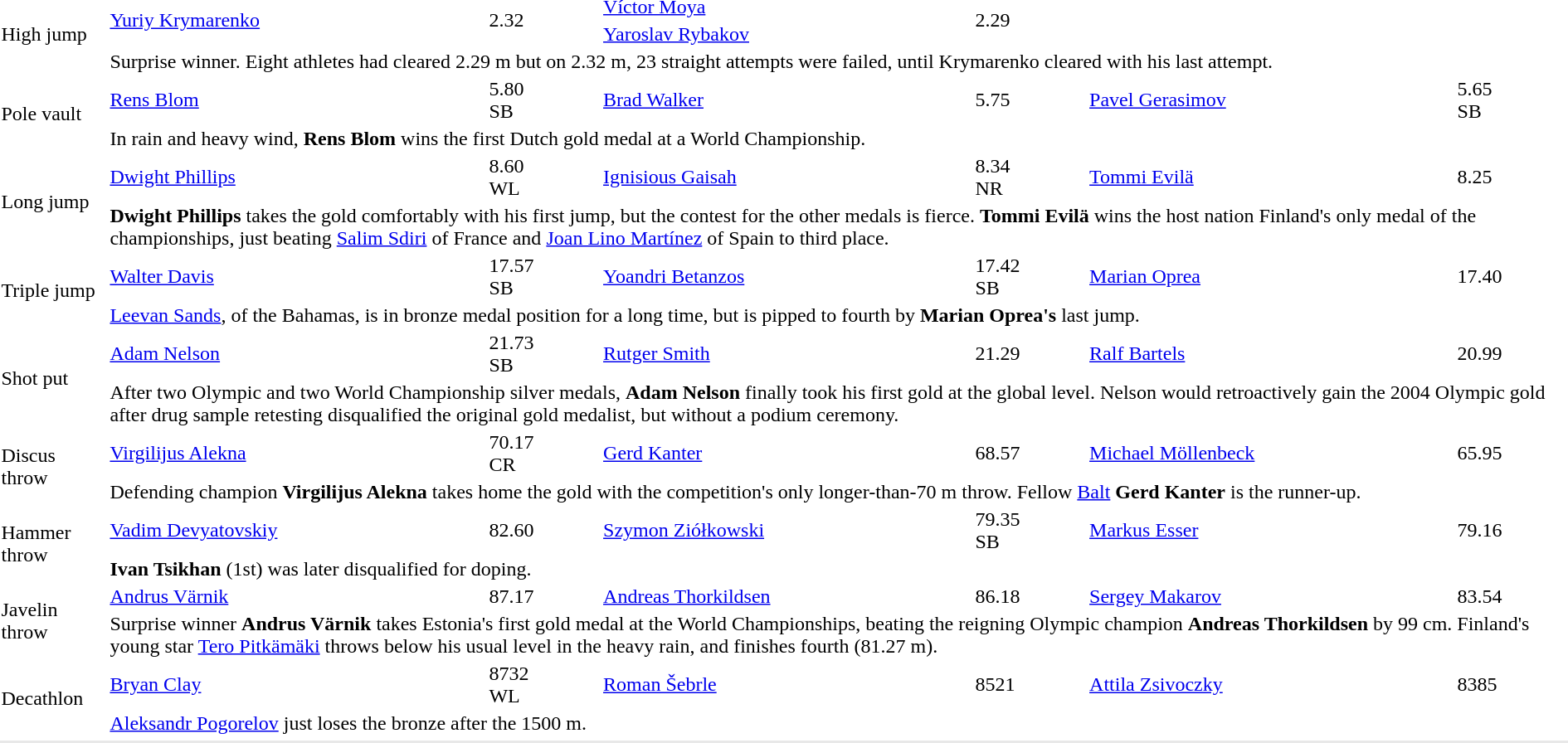<table>
<tr>
<td rowspan=3>High jump<br></td>
<td rowspan=2><a href='#'>Yuriy Krymarenko</a><br></td>
<td rowspan=2>2.32</td>
<td><a href='#'>Víctor Moya</a><br></td>
<td rowspan=2>2.29</td>
</tr>
<tr>
<td><a href='#'>Yaroslav Rybakov</a><br></td>
</tr>
<tr>
<td colspan=6>Surprise winner. Eight athletes had cleared 2.29 m but on 2.32 m, 23 straight attempts were failed, until Krymarenko cleared with his last attempt.</td>
</tr>
<tr>
<td rowspan=2>Pole vault<br></td>
<td><a href='#'>Rens Blom</a><br></td>
<td>5.80<br>SB</td>
<td><a href='#'>Brad Walker</a><br></td>
<td>5.75</td>
<td><a href='#'>Pavel Gerasimov</a><br></td>
<td>5.65<br>SB</td>
</tr>
<tr>
<td colspan=6>In rain and heavy wind, <strong>Rens Blom</strong> wins the first Dutch gold medal at a World Championship.</td>
</tr>
<tr>
<td rowspan=2>Long jump<br></td>
<td><a href='#'>Dwight Phillips</a><br></td>
<td>8.60<br>WL</td>
<td><a href='#'>Ignisious Gaisah</a><br></td>
<td>8.34<br>NR</td>
<td><a href='#'>Tommi Evilä</a><br></td>
<td>8.25</td>
</tr>
<tr>
<td colspan=6><strong>Dwight Phillips</strong> takes the gold comfortably with his first jump, but the contest for the other medals is fierce. <strong>Tommi Evilä</strong> wins the host nation Finland's only medal of the championships, just beating <a href='#'>Salim Sdiri</a> of France and <a href='#'>Joan Lino Martínez</a> of Spain to third place.</td>
</tr>
<tr>
<td rowspan=2>Triple jump<br></td>
<td><a href='#'>Walter Davis</a><br></td>
<td>17.57<br>SB</td>
<td><a href='#'>Yoandri Betanzos</a><br></td>
<td>17.42<br>SB</td>
<td><a href='#'>Marian Oprea</a><br></td>
<td>17.40</td>
</tr>
<tr>
<td colspan=6><a href='#'>Leevan Sands</a>, of the Bahamas, is in bronze medal position for a long time, but is pipped to fourth by <strong>Marian Oprea's</strong> last jump.</td>
</tr>
<tr>
<td rowspan=2>Shot put<br></td>
<td><a href='#'>Adam Nelson</a><br></td>
<td>21.73<br>SB</td>
<td><a href='#'>Rutger Smith</a><br></td>
<td>21.29</td>
<td><a href='#'>Ralf Bartels</a><br></td>
<td>20.99</td>
</tr>
<tr>
<td colspan=6>After two Olympic and two World Championship silver medals, <strong>Adam Nelson</strong> finally took his first gold at the global level. Nelson would retroactively gain the 2004 Olympic gold after drug sample retesting disqualified the original gold medalist, but without a podium ceremony.</td>
</tr>
<tr>
<td rowspan=2>Discus throw<br></td>
<td><a href='#'>Virgilijus Alekna</a><br></td>
<td>70.17<br>CR</td>
<td><a href='#'>Gerd Kanter</a><br></td>
<td>68.57</td>
<td><a href='#'>Michael Möllenbeck</a><br></td>
<td>65.95</td>
</tr>
<tr>
<td colspan=6>Defending champion <strong>Virgilijus Alekna</strong> takes home the gold with the competition's only longer-than-70 m throw. Fellow <a href='#'>Balt</a> <strong>Gerd Kanter</strong> is the runner-up.</td>
</tr>
<tr>
<td rowspan=2>Hammer throw<br></td>
<td><a href='#'>Vadim Devyatovskiy</a><br></td>
<td>82.60</td>
<td><a href='#'>Szymon Ziółkowski</a><br></td>
<td>79.35<br>SB</td>
<td><a href='#'>Markus Esser</a><br></td>
<td>79.16</td>
</tr>
<tr>
<td colspan=6><strong>Ivan Tsikhan</strong> (1st) was later disqualified for doping.</td>
</tr>
<tr>
<td rowspan=2>Javelin throw<br></td>
<td><a href='#'>Andrus Värnik</a><br></td>
<td>87.17</td>
<td><a href='#'>Andreas Thorkildsen</a><br></td>
<td>86.18</td>
<td><a href='#'>Sergey Makarov</a><br></td>
<td>83.54</td>
</tr>
<tr>
<td colspan=6>Surprise winner <strong>Andrus Värnik</strong> takes Estonia's first gold medal at the World Championships, beating the reigning Olympic champion <strong>Andreas Thorkildsen</strong> by 99 cm. Finland's young star <a href='#'>Tero Pitkämäki</a> throws below his usual level in the heavy rain, and finishes fourth (81.27 m).</td>
</tr>
<tr>
<td rowspan=2>Decathlon<br></td>
<td><a href='#'>Bryan Clay</a><br></td>
<td>8732<br>WL</td>
<td><a href='#'>Roman Šebrle</a><br></td>
<td>8521</td>
<td><a href='#'>Attila Zsivoczky</a><br></td>
<td>8385</td>
</tr>
<tr>
<td colspan=6><a href='#'>Aleksandr Pogorelov</a> just loses the bronze after the 1500 m.</td>
</tr>
<tr>
</tr>
<tr bgcolor= e8e8e8>
<td colspan=7></td>
</tr>
</table>
